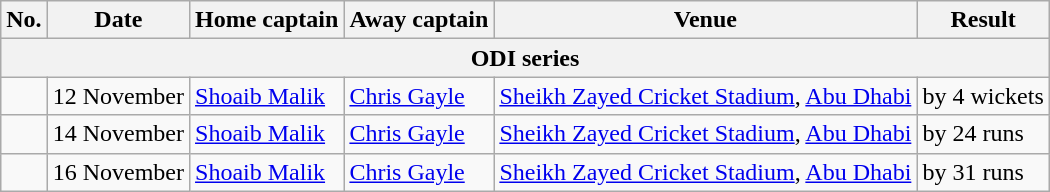<table class="wikitable">
<tr>
<th>No.</th>
<th>Date</th>
<th>Home captain</th>
<th>Away captain</th>
<th>Venue</th>
<th>Result</th>
</tr>
<tr>
<th colspan="9">ODI series</th>
</tr>
<tr>
<td></td>
<td>12 November</td>
<td><a href='#'>Shoaib Malik</a></td>
<td><a href='#'>Chris Gayle</a></td>
<td><a href='#'>Sheikh Zayed Cricket Stadium</a>, <a href='#'>Abu Dhabi</a></td>
<td> by 4 wickets</td>
</tr>
<tr>
<td></td>
<td>14 November</td>
<td><a href='#'>Shoaib Malik</a></td>
<td><a href='#'>Chris Gayle</a></td>
<td><a href='#'>Sheikh Zayed Cricket Stadium</a>, <a href='#'>Abu Dhabi</a></td>
<td> by 24 runs</td>
</tr>
<tr>
<td></td>
<td>16 November</td>
<td><a href='#'>Shoaib Malik</a></td>
<td><a href='#'>Chris Gayle</a></td>
<td><a href='#'>Sheikh Zayed Cricket Stadium</a>, <a href='#'>Abu Dhabi</a></td>
<td> by 31 runs</td>
</tr>
</table>
